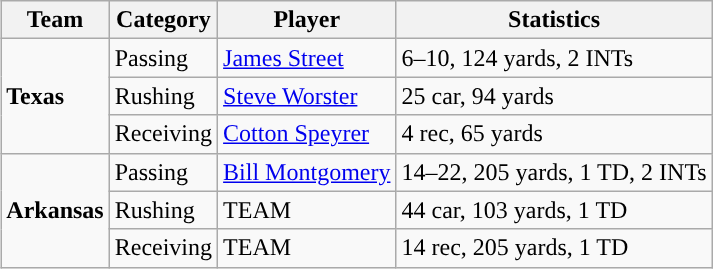<table class="wikitable" style="float: right;">
<tr>
<th>Team</th>
<th>Category</th>
<th>Player</th>
<th>Statistics</th>
</tr>
<tr>
<td rowspan=3><strong>Texas</strong></td>
<td>Passing</td>
<td><a href='#'>James Street</a></td>
<td>6–10, 124 yards, 2 INTs</td>
</tr>
<tr>
<td>Rushing</td>
<td><a href='#'>Steve Worster</a></td>
<td>25 car, 94 yards</td>
</tr>
<tr>
<td>Receiving</td>
<td><a href='#'>Cotton Speyrer</a></td>
<td>4 rec, 65 yards</td>
</tr>
<tr>
<td rowspan=3><strong>Arkansas</strong></td>
<td>Passing</td>
<td><a href='#'>Bill Montgomery</a></td>
<td>14–22, 205 yards, 1 TD, 2 INTs</td>
</tr>
<tr>
<td>Rushing</td>
<td>TEAM</td>
<td>44 car, 103 yards, 1 TD</td>
</tr>
<tr>
<td>Receiving</td>
<td>TEAM</td>
<td>14 rec, 205 yards, 1 TD</td>
</tr>
</table>
